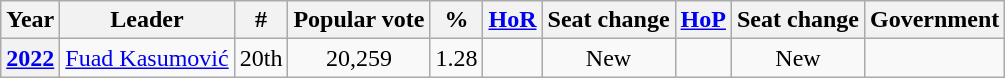<table class="wikitable" style="text-align: center;">
<tr>
<th>Year</th>
<th>Leader</th>
<th>#</th>
<th>Popular vote</th>
<th>%</th>
<th><a href='#'>HoR</a></th>
<th>Seat change</th>
<th><a href='#'>HoP</a></th>
<th>Seat change</th>
<th>Government</th>
</tr>
<tr>
<th><a href='#'>2022</a></th>
<td><a href='#'>Fuad Kasumović</a></td>
<td>20th</td>
<td align=center>20,259</td>
<td>1.28</td>
<td></td>
<td>New</td>
<td></td>
<td>New</td>
<td></td>
</tr>
</table>
